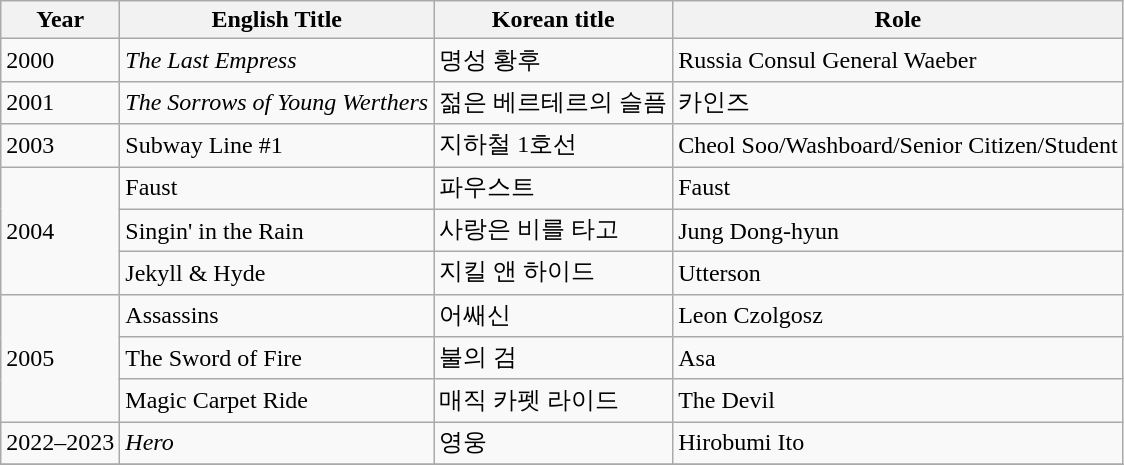<table class="wikitable">
<tr>
<th>Year</th>
<th>English Title</th>
<th>Korean title</th>
<th>Role</th>
</tr>
<tr>
<td>2000</td>
<td><em>The Last Empress</em></td>
<td>명성 황후</td>
<td>Russia Consul General Waeber</td>
</tr>
<tr>
<td>2001</td>
<td><em>The Sorrows of Young Werthers</em></td>
<td>젊은 베르테르의 슬픔</td>
<td>카인즈</td>
</tr>
<tr>
<td>2003</td>
<td>Subway Line #1</td>
<td>지하철 1호선</td>
<td>Cheol Soo/Washboard/Senior Citizen/Student</td>
</tr>
<tr>
<td rowspan="3">2004</td>
<td>Faust</td>
<td>파우스트</td>
<td>Faust</td>
</tr>
<tr>
<td>Singin' in the Rain</td>
<td>사랑은 비를 타고</td>
<td>Jung Dong-hyun</td>
</tr>
<tr>
<td>Jekyll & Hyde</td>
<td>지킬 앤 하이드</td>
<td>Utterson</td>
</tr>
<tr>
<td rowspan="3">2005</td>
<td>Assassins</td>
<td>어쌔신</td>
<td>Leon Czolgosz</td>
</tr>
<tr>
<td>The Sword of Fire</td>
<td>불의 검</td>
<td>Asa</td>
</tr>
<tr>
<td>Magic Carpet Ride</td>
<td>매직 카펫 라이드</td>
<td>The Devil</td>
</tr>
<tr>
<td>2022–2023</td>
<td><em>Hero</em></td>
<td>영웅</td>
<td>Hirobumi Ito </td>
</tr>
<tr>
</tr>
</table>
